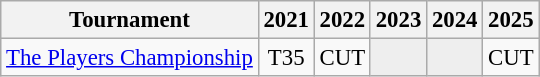<table class="wikitable" style="font-size:95%;text-align:center;">
<tr>
<th>Tournament</th>
<th>2021</th>
<th>2022</th>
<th>2023</th>
<th>2024</th>
<th>2025</th>
</tr>
<tr>
<td align=left><a href='#'>The Players Championship</a></td>
<td>T35</td>
<td>CUT</td>
<td style="background:#eeeeee;"></td>
<td style="background:#eeeeee;"></td>
<td>CUT</td>
</tr>
</table>
